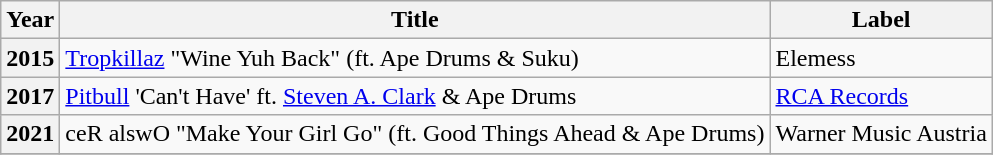<table class="wikitable plainrowheaders" style="text-align:left;">
<tr>
<th scope="col">Year</th>
<th scope="col">Title</th>
<th scope="col">Label</th>
</tr>
<tr>
<th scope="row">2015</th>
<td><a href='#'>Tropkillaz</a> "Wine Yuh Back" (ft. Ape Drums & Suku)</td>
<td>Elemess</td>
</tr>
<tr>
<th scope="row">2017</th>
<td><a href='#'>Pitbull</a> 'Can't Have' ft. <a href='#'>Steven A. Clark</a> & Ape Drums</td>
<td><a href='#'>RCA Records</a></td>
</tr>
<tr>
<th scope="row">2021</th>
<td>ceR alswO "Make Your Girl Go" (ft. Good Things Ahead & Ape Drums)</td>
<td>Warner Music Austria</td>
</tr>
<tr>
</tr>
</table>
